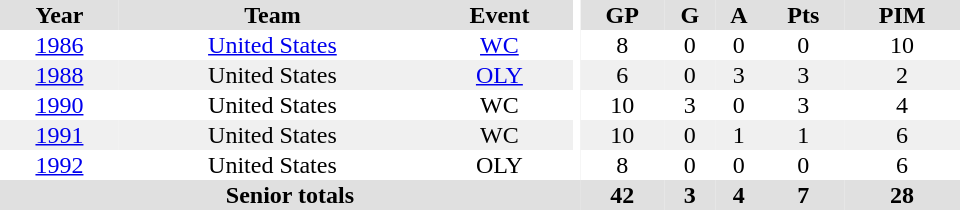<table border="0" cellpadding="1" cellspacing="0" ID="Table3" style="text-align:center; width:40em">
<tr bgcolor="#e0e0e0">
<th>Year</th>
<th>Team</th>
<th>Event</th>
<th rowspan="102" bgcolor="#ffffff"></th>
<th>GP</th>
<th>G</th>
<th>A</th>
<th>Pts</th>
<th>PIM</th>
</tr>
<tr>
<td><a href='#'>1986</a></td>
<td><a href='#'>United States</a></td>
<td><a href='#'>WC</a></td>
<td>8</td>
<td>0</td>
<td>0</td>
<td>0</td>
<td>10</td>
</tr>
<tr bgcolor="#f0f0f0">
<td><a href='#'>1988</a></td>
<td>United States</td>
<td><a href='#'>OLY</a></td>
<td>6</td>
<td>0</td>
<td>3</td>
<td>3</td>
<td>2</td>
</tr>
<tr>
<td><a href='#'>1990</a></td>
<td>United States</td>
<td>WC</td>
<td>10</td>
<td>3</td>
<td>0</td>
<td>3</td>
<td>4</td>
</tr>
<tr bgcolor="#f0f0f0">
<td><a href='#'>1991</a></td>
<td>United States</td>
<td>WC</td>
<td>10</td>
<td>0</td>
<td>1</td>
<td>1</td>
<td>6</td>
</tr>
<tr>
<td><a href='#'>1992</a></td>
<td>United States</td>
<td>OLY</td>
<td>8</td>
<td>0</td>
<td>0</td>
<td>0</td>
<td>6</td>
</tr>
<tr bgcolor="#e0e0e0">
<th colspan="4">Senior totals</th>
<th>42</th>
<th>3</th>
<th>4</th>
<th>7</th>
<th>28</th>
</tr>
</table>
